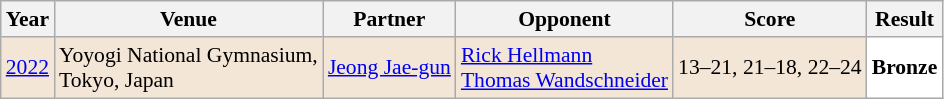<table class="sortable wikitable" style="font-size: 90%;">
<tr>
<th>Year</th>
<th>Venue</th>
<th>Partner</th>
<th>Opponent</th>
<th>Score</th>
<th>Result</th>
</tr>
<tr style="background:#F3E6D7">
<td align="center"><a href='#'>2022</a></td>
<td align="left">Yoyogi National Gymnasium,<br>Tokyo, Japan</td>
<td align="left"> <a href='#'>Jeong Jae-gun</a></td>
<td align="left"> <a href='#'>Rick Hellmann</a><br> <a href='#'>Thomas Wandschneider</a></td>
<td align="left">13–21, 21–18, 22–24</td>
<td style="text-align:left; background:white"> <strong>Bronze</strong></td>
</tr>
</table>
